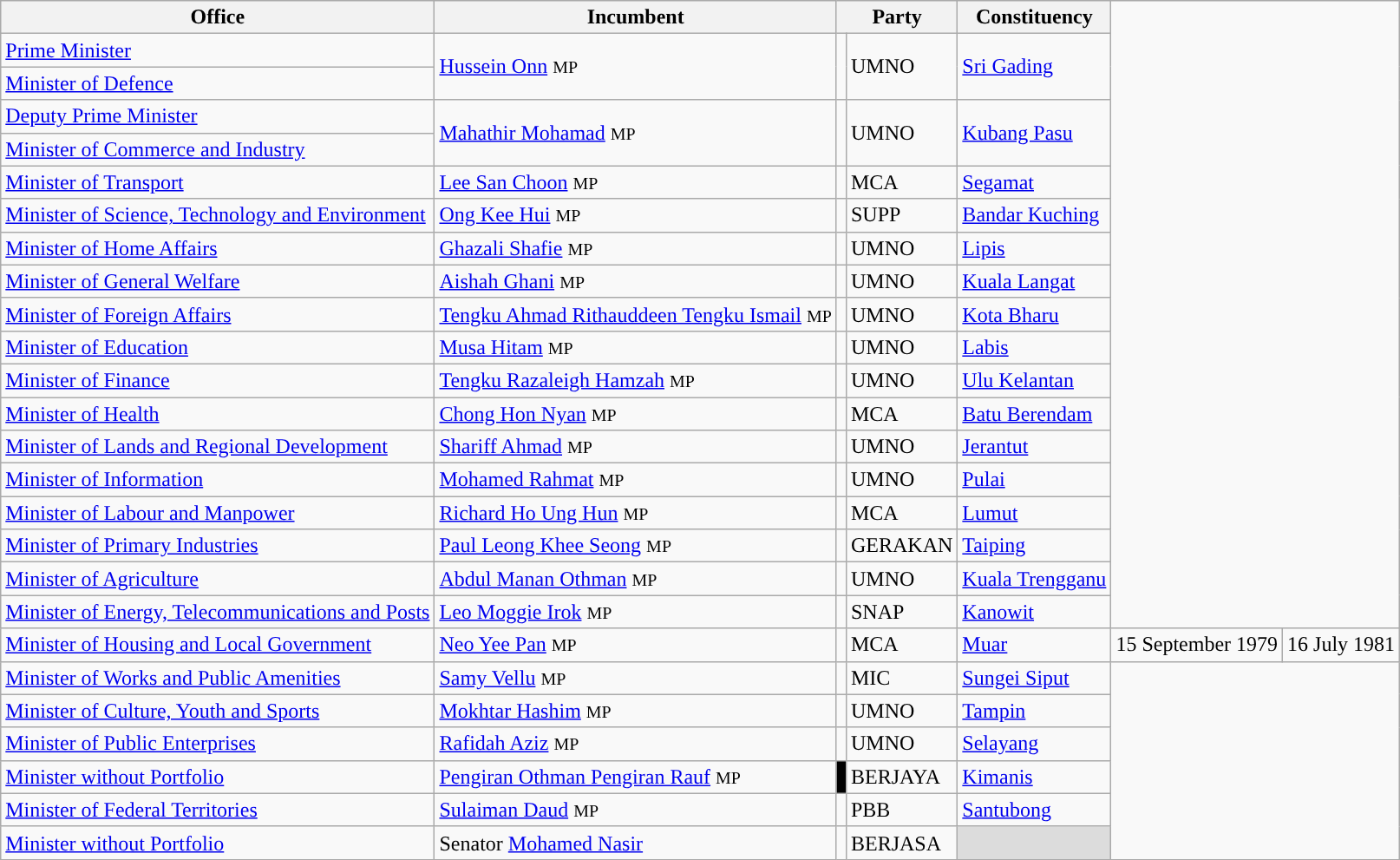<table class="sortable wikitable">
<tr>
<th>Office</th>
<th>Incumbent</th>
<th colspan=2>Party</th>
<th>Constituency</th>
</tr>
<tr>
<td><a href='#'>Prime Minister</a></td>
<td rowspan=2><a href='#'>Hussein Onn</a> <small>MP</small></td>
<td rowspan=2></td>
<td rowspan=2>UMNO</td>
<td rowspan=2><a href='#'>Sri Gading</a></td>
</tr>
<tr>
<td><a href='#'>Minister of Defence</a></td>
</tr>
<tr>
<td><a href='#'>Deputy Prime Minister</a></td>
<td rowspan=2><a href='#'>Mahathir Mohamad</a> <small>MP</small></td>
<td rowspan=2></td>
<td rowspan=2>UMNO</td>
<td rowspan=2><a href='#'>Kubang Pasu</a></td>
</tr>
<tr>
<td><a href='#'>Minister of Commerce and Industry</a></td>
</tr>
<tr>
<td><a href='#'>Minister of Transport</a></td>
<td><a href='#'>Lee San Choon</a> <small>MP</small></td>
<td rowspan=1></td>
<td>MCA</td>
<td><a href='#'>Segamat</a></td>
</tr>
<tr>
<td><a href='#'>Minister of Science, Technology and Environment</a></td>
<td><a href='#'>Ong Kee Hui</a> <small>MP</small></td>
<td rowspan=1></td>
<td>SUPP</td>
<td><a href='#'>Bandar Kuching</a></td>
</tr>
<tr>
<td><a href='#'>Minister of Home Affairs</a></td>
<td><a href='#'>Ghazali Shafie</a> <small>MP</small></td>
<td rowspan=1></td>
<td>UMNO</td>
<td><a href='#'>Lipis</a></td>
</tr>
<tr>
<td><a href='#'>Minister of General Welfare</a></td>
<td><a href='#'>Aishah Ghani</a> <small>MP</small></td>
<td rowspan=1></td>
<td>UMNO</td>
<td><a href='#'>Kuala Langat</a></td>
</tr>
<tr>
<td><a href='#'>Minister of Foreign Affairs</a></td>
<td><a href='#'>Tengku Ahmad Rithauddeen Tengku Ismail</a> <small>MP</small></td>
<td rowspan=1></td>
<td>UMNO</td>
<td><a href='#'>Kota Bharu</a></td>
</tr>
<tr>
<td><a href='#'>Minister of Education</a></td>
<td><a href='#'>Musa Hitam</a> <small>MP</small></td>
<td rowspan=1></td>
<td>UMNO</td>
<td><a href='#'>Labis</a></td>
</tr>
<tr>
<td><a href='#'>Minister of Finance</a></td>
<td><a href='#'>Tengku Razaleigh Hamzah</a> <small>MP</small></td>
<td rowspan=1></td>
<td>UMNO</td>
<td><a href='#'>Ulu Kelantan</a></td>
</tr>
<tr>
<td><a href='#'>Minister of Health</a></td>
<td><a href='#'>Chong Hon Nyan</a> <small>MP</small></td>
<td rowspan=1></td>
<td>MCA</td>
<td><a href='#'>Batu Berendam</a></td>
</tr>
<tr>
<td><a href='#'>Minister of Lands and Regional Development</a></td>
<td><a href='#'>Shariff Ahmad</a> <small>MP</small></td>
<td rowspan=1></td>
<td>UMNO</td>
<td><a href='#'>Jerantut</a></td>
</tr>
<tr>
<td><a href='#'>Minister of Information</a></td>
<td><a href='#'>Mohamed Rahmat</a> <small>MP</small></td>
<td rowspan=1></td>
<td>UMNO</td>
<td><a href='#'>Pulai</a></td>
</tr>
<tr>
<td><a href='#'>Minister of Labour and Manpower</a></td>
<td><a href='#'>Richard Ho Ung Hun</a> <small>MP</small></td>
<td rowspan=1></td>
<td>MCA</td>
<td><a href='#'>Lumut</a></td>
</tr>
<tr>
<td><a href='#'>Minister of Primary Industries</a></td>
<td><a href='#'>Paul Leong Khee Seong</a> <small>MP</small></td>
<td rowspan=1></td>
<td>GERAKAN</td>
<td><a href='#'>Taiping</a></td>
</tr>
<tr>
<td><a href='#'>Minister of Agriculture</a></td>
<td><a href='#'>Abdul Manan Othman</a> <small>MP</small></td>
<td rowspan=1></td>
<td>UMNO</td>
<td><a href='#'>Kuala Trengganu</a></td>
</tr>
<tr>
<td><a href='#'>Minister of Energy, Telecommunications and Posts</a></td>
<td><a href='#'>Leo Moggie Irok</a> <small>MP</small></td>
<td rowspan=1></td>
<td>SNAP</td>
<td><a href='#'>Kanowit</a></td>
</tr>
<tr>
<td><a href='#'>Minister of Housing and Local Government</a></td>
<td><a href='#'>Neo Yee Pan</a> <small>MP</small></td>
<td rowspan=1></td>
<td>MCA</td>
<td><a href='#'>Muar</a></td>
<td>15 September 1979</td>
<td>16 July 1981</td>
</tr>
<tr>
<td><a href='#'>Minister of Works and Public Amenities</a></td>
<td><a href='#'>Samy Vellu</a> <small>MP</small></td>
<td rowspan=1></td>
<td>MIC</td>
<td><a href='#'>Sungei Siput</a></td>
</tr>
<tr>
<td><a href='#'>Minister of Culture, Youth and Sports</a></td>
<td><a href='#'>Mokhtar Hashim</a> <small>MP</small></td>
<td rowspan=1></td>
<td>UMNO</td>
<td><a href='#'>Tampin</a></td>
</tr>
<tr>
<td><a href='#'>Minister of Public Enterprises</a></td>
<td><a href='#'>Rafidah Aziz</a> <small>MP</small></td>
<td rowspan=1></td>
<td>UMNO</td>
<td><a href='#'>Selayang</a></td>
</tr>
<tr>
<td><a href='#'>Minister without Portfolio</a></td>
<td><a href='#'>Pengiran Othman Pengiran Rauf</a> <small>MP</small></td>
<td rowspan=1 bgcolor=black></td>
<td>BERJAYA</td>
<td><a href='#'>Kimanis</a></td>
</tr>
<tr>
<td><a href='#'>Minister of Federal Territories</a></td>
<td><a href='#'>Sulaiman Daud</a> <small>MP</small></td>
<td rowspan=1></td>
<td>PBB</td>
<td><a href='#'>Santubong</a></td>
</tr>
<tr>
<td><a href='#'>Minister without Portfolio</a></td>
<td>Senator <a href='#'>Mohamed Nasir</a></td>
<td rowspan=1></td>
<td>BERJASA</td>
<td bgcolor=dcdcdc></td>
</tr>
</table>
